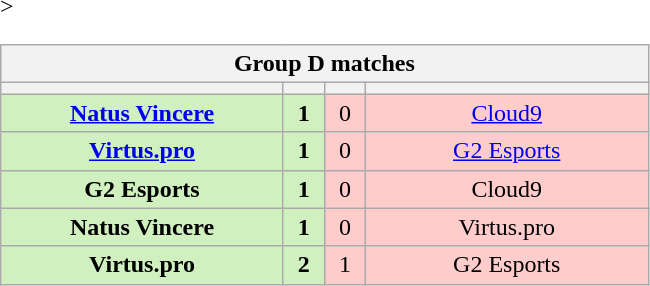<table class="wikitable" style="text-align: center;">
<tr>
<th colspan=4>Group D matches</th>
</tr>
<tr <noinclude>>
<th width="181px"></th>
<th width="20px"></th>
<th width="20px"></th>
<th width="181px"></noinclude></th>
</tr>
<tr>
<td style="background: #D0F0C0;"><strong><a href='#'>Natus Vincere</a></strong></td>
<td style="background: #D0F0C0;"><strong>1</strong></td>
<td style="background: #FFCCCC;">0</td>
<td style="background: #FFCCCC;"><a href='#'>Cloud9</a></td>
</tr>
<tr>
<td style="background: #D0F0C0;"><strong><a href='#'>Virtus.pro</a></strong></td>
<td style="background: #D0F0C0;"><strong>1</strong></td>
<td style="background: #FFCCCC;">0</td>
<td style="background: #FFCCCC;"><a href='#'>G2 Esports</a></td>
</tr>
<tr>
<td style="background: #D0F0C0;"><strong>G2 Esports</strong></td>
<td style="background: #D0F0C0;"><strong>1</strong></td>
<td style="background: #FFCCCC;">0</td>
<td style="background: #FFCCCC;">Cloud9</td>
</tr>
<tr>
<td style="background: #D0F0C0;"><strong>Natus Vincere</strong></td>
<td style="background: #D0F0C0;"><strong>1</strong></td>
<td style="background: #FFCCCC;">0</td>
<td style="background: #FFCCCC;">Virtus.pro</td>
</tr>
<tr>
<td style="background: #D0F0C0;"><strong>Virtus.pro</strong></td>
<td style="background: #D0F0C0;"><strong>2</strong></td>
<td style="background: #FFCCCC;">1</td>
<td style="background: #FFCCCC;">G2 Esports</td>
</tr>
</table>
